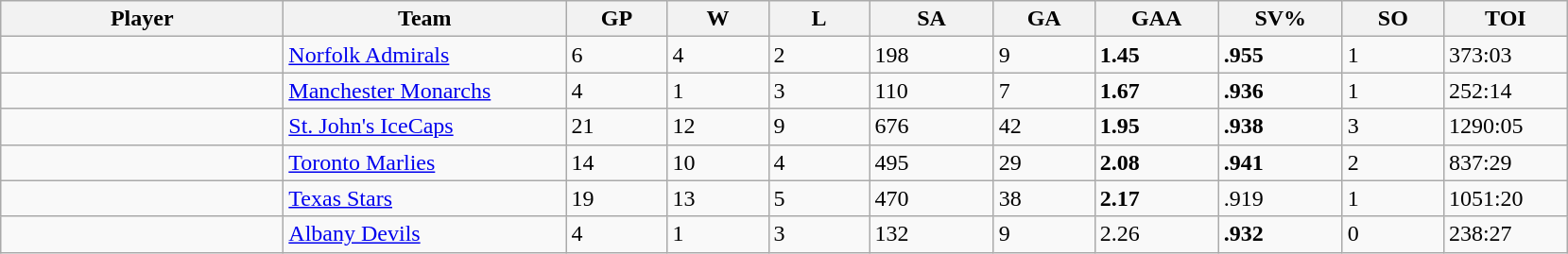<table class="wikitable sortable">
<tr>
<th style="width:12em">Player</th>
<th style="width:12em">Team</th>
<th style="width:4em">GP</th>
<th style="width:4em">W</th>
<th style="width:4em">L</th>
<th style="width:5em">SA</th>
<th style="width:4em">GA</th>
<th style="width:5em">GAA</th>
<th style="width:5em">SV%</th>
<th style="width:4em">SO</th>
<th style="width:5em">TOI</th>
</tr>
<tr>
<td></td>
<td><a href='#'>Norfolk Admirals</a></td>
<td>6</td>
<td>4</td>
<td>2</td>
<td>198</td>
<td>9</td>
<td><strong>1.45</strong></td>
<td><strong>.955</strong></td>
<td>1</td>
<td>373:03</td>
</tr>
<tr>
<td></td>
<td><a href='#'>Manchester Monarchs</a></td>
<td>4</td>
<td>1</td>
<td>3</td>
<td>110</td>
<td>7</td>
<td><strong>1.67</strong></td>
<td><strong>.936</strong></td>
<td>1</td>
<td>252:14</td>
</tr>
<tr>
<td></td>
<td><a href='#'>St. John's IceCaps</a></td>
<td>21</td>
<td>12</td>
<td>9</td>
<td>676</td>
<td>42</td>
<td><strong>1.95</strong></td>
<td><strong>.938</strong></td>
<td>3</td>
<td>1290:05</td>
</tr>
<tr>
<td></td>
<td><a href='#'>Toronto Marlies</a></td>
<td>14</td>
<td>10</td>
<td>4</td>
<td>495</td>
<td>29</td>
<td><strong>2.08</strong></td>
<td><strong>.941</strong></td>
<td>2</td>
<td>837:29</td>
</tr>
<tr>
<td></td>
<td><a href='#'>Texas Stars</a></td>
<td>19</td>
<td>13</td>
<td>5</td>
<td>470</td>
<td>38</td>
<td><strong>2.17</strong></td>
<td>.919</td>
<td>1</td>
<td>1051:20</td>
</tr>
<tr>
<td></td>
<td><a href='#'>Albany Devils</a></td>
<td>4</td>
<td>1</td>
<td>3</td>
<td>132</td>
<td>9</td>
<td>2.26</td>
<td><strong>.932</strong></td>
<td>0</td>
<td>238:27</td>
</tr>
</table>
